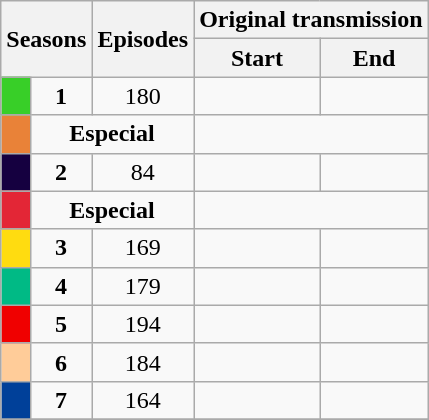<table class="wikitable plainrowheaders" style="text-align:center;">
<tr>
<th colspan="2" rowspan="2">Seasons</th>
<th rowspan="2">Episodes</th>
<th colspan="2">Original transmission </th>
</tr>
<tr>
<th scope="col">Start</th>
<th scope="col">End</th>
</tr>
<tr>
<td scope="row" style="background:#38CF28; color:#100; text-align:center;"></td>
<td align="center"><strong>1</strong></td>
<td align="center">180</td>
<td align="center"></td>
<td align="center"></td>
</tr>
<tr>
<td scope="row" style="background:#E98238; color:#100;"></td>
<td colspan="2"><strong>Especial</strong></td>
<td colspan="2"></td>
</tr>
<tr>
<td height="10" bgcolor="#150040"></td>
<td align="center"><strong>2</strong></td>
<td align="center">84</td>
<td align="center"></td>
<td align="center"></td>
</tr>
<tr>
<td height="10" bgcolor="#E32636"></td>
<td colspan="2"><strong>Especial</strong></td>
<td colspan="2"></td>
</tr>
<tr>
<td scope="row" style="background:#FFDC10; color:#100; text-align:center;"></td>
<td align="center"><strong>3</strong></td>
<td align="center">169</td>
<td align="center"></td>
<td align="center"></td>
</tr>
<tr>
<td height="10" bgcolor="#00ba85"></td>
<td><strong>4</strong></td>
<td>179</td>
<td></td>
<td></td>
</tr>
<tr>
<td bgcolor="#FZ0000" height="10px"></td>
<td><strong>5</strong></td>
<td>194</td>
<td></td>
<td></td>
</tr>
<tr>
<td bgcolor="#FFcc99" height="10px"></td>
<td><strong>6</strong></td>
<td>184</td>
<td></td>
<td></td>
</tr>
<tr>
<td scope="row" style="background:#004099; color:#100; text-align:center;"></td>
<td><strong>7</strong></td>
<td>164</td>
<td></td>
<td></td>
</tr>
<tr>
</tr>
</table>
